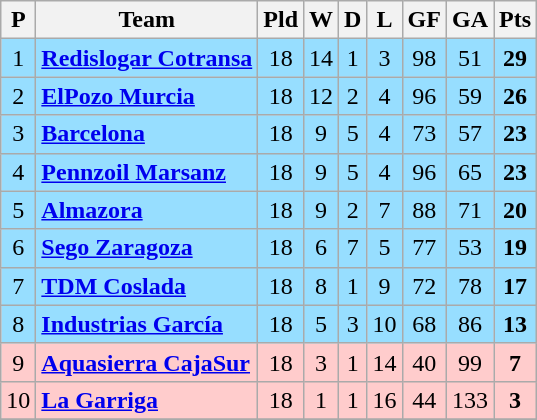<table class="wikitable sortable" style="text-align: center;">
<tr>
<th align="center">P</th>
<th align="center">Team</th>
<th align="center">Pld</th>
<th align="center">W</th>
<th align="center">D</th>
<th align="center">L</th>
<th align="center">GF</th>
<th align="center">GA</th>
<th align="center">Pts</th>
</tr>
<tr ! style="background:#97DEFF;">
<td>1</td>
<td align="left"><strong><a href='#'>Redislogar Cotransa</a></strong></td>
<td>18</td>
<td>14</td>
<td>1</td>
<td>3</td>
<td>98</td>
<td>51</td>
<td><strong>29</strong></td>
</tr>
<tr ! style="background:#97DEFF;">
<td>2</td>
<td align="left"><strong><a href='#'>ElPozo Murcia</a></strong></td>
<td>18</td>
<td>12</td>
<td>2</td>
<td>4</td>
<td>96</td>
<td>59</td>
<td><strong>26</strong></td>
</tr>
<tr ! style="background:#97DEFF;">
<td>3</td>
<td align="left"><strong><a href='#'>Barcelona</a></strong></td>
<td>18</td>
<td>9</td>
<td>5</td>
<td>4</td>
<td>73</td>
<td>57</td>
<td><strong>23</strong></td>
</tr>
<tr ! style="background:#97DEFF;">
<td>4</td>
<td align="left"><strong><a href='#'>Pennzoil Marsanz</a></strong></td>
<td>18</td>
<td>9</td>
<td>5</td>
<td>4</td>
<td>96</td>
<td>65</td>
<td><strong>23</strong></td>
</tr>
<tr ! style="background:#97DEFF;">
<td>5</td>
<td align="left"><strong><a href='#'>Almazora</a></strong></td>
<td>18</td>
<td>9</td>
<td>2</td>
<td>7</td>
<td>88</td>
<td>71</td>
<td><strong>20</strong></td>
</tr>
<tr ! style="background:#97DEFF;">
<td>6</td>
<td align="left"><strong><a href='#'>Sego Zaragoza</a></strong></td>
<td>18</td>
<td>6</td>
<td>7</td>
<td>5</td>
<td>77</td>
<td>53</td>
<td><strong>19</strong></td>
</tr>
<tr ! style="background:#97DEFF;">
<td>7</td>
<td align="left"><strong><a href='#'>TDM Coslada</a></strong></td>
<td>18</td>
<td>8</td>
<td>1</td>
<td>9</td>
<td>72</td>
<td>78</td>
<td><strong>17</strong></td>
</tr>
<tr ! style="background:#97DEFF;">
<td>8</td>
<td align="left"><strong><a href='#'>Industrias García</a></strong></td>
<td>18</td>
<td>5</td>
<td>3</td>
<td>10</td>
<td>68</td>
<td>86</td>
<td><strong>13</strong></td>
</tr>
<tr ! style="background:#FFCCCC;">
<td>9</td>
<td align="left"><strong><a href='#'>Aquasierra CajaSur</a></strong></td>
<td>18</td>
<td>3</td>
<td>1</td>
<td>14</td>
<td>40</td>
<td>99</td>
<td><strong>7</strong></td>
</tr>
<tr ! style="background:#FFCCCC;">
<td>10</td>
<td align="left"><strong><a href='#'>La Garriga</a></strong></td>
<td>18</td>
<td>1</td>
<td>1</td>
<td>16</td>
<td>44</td>
<td>133</td>
<td><strong>3</strong></td>
</tr>
<tr>
</tr>
</table>
